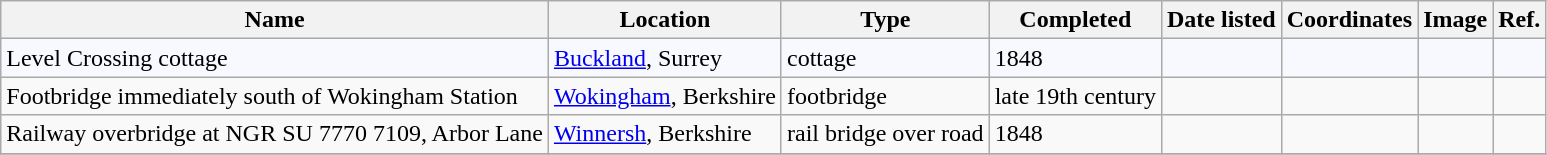<table class="wikitable sortable">
<tr>
<th scope="col">Name</th>
<th scope="col" class="unsortable">Location</th>
<th scope="col" class="unsortable">Type</th>
<th scope="col" class="unsortable">Completed</th>
<th scope="col">Date listed</th>
<th scope="col" class="unsortable">Coordinates</th>
<th scope="col" class="unsortable">Image</th>
<th scope="col" class="unsortable">Ref.</th>
</tr>
<tr style="background:#F8F8FF">
<td>Level Crossing cottage</td>
<td><a href='#'>Buckland</a>, Surrey</td>
<td>cottage</td>
<td>1848</td>
<td></td>
<td></td>
<td></td>
<td></td>
</tr>
<tr>
<td>Footbridge immediately south of Wokingham Station</td>
<td><a href='#'>Wokingham</a>, Berkshire</td>
<td>footbridge</td>
<td>late 19th century</td>
<td></td>
<td></td>
<td></td>
<td></td>
</tr>
<tr>
<td>Railway overbridge at NGR SU 7770 7109, Arbor Lane</td>
<td><a href='#'>Winnersh</a>, Berkshire</td>
<td>rail bridge over road</td>
<td>1848</td>
<td></td>
<td></td>
<td></td>
<td></td>
</tr>
<tr>
</tr>
</table>
